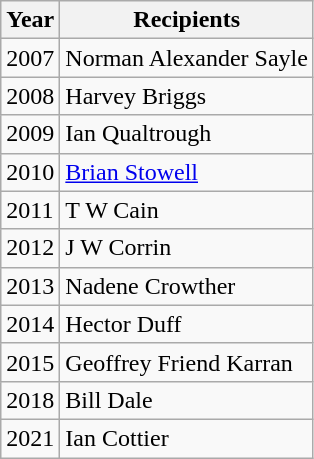<table class="wikitable">
<tr>
<th>Year</th>
<th>Recipients</th>
</tr>
<tr>
<td>2007</td>
<td>Norman Alexander Sayle</td>
</tr>
<tr>
<td>2008</td>
<td>Harvey Briggs</td>
</tr>
<tr>
<td>2009</td>
<td>Ian Qualtrough</td>
</tr>
<tr>
<td>2010</td>
<td><a href='#'>Brian Stowell</a></td>
</tr>
<tr>
<td>2011</td>
<td>T W Cain</td>
</tr>
<tr>
<td>2012</td>
<td>J W Corrin</td>
</tr>
<tr>
<td>2013</td>
<td>Nadene Crowther</td>
</tr>
<tr>
<td>2014</td>
<td>Hector Duff</td>
</tr>
<tr>
<td>2015</td>
<td>Geoffrey Friend Karran</td>
</tr>
<tr>
<td>2018</td>
<td>Bill Dale</td>
</tr>
<tr>
<td>2021</td>
<td>Ian Cottier </td>
</tr>
</table>
